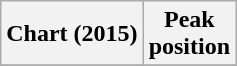<table class="wikitable sortable plainrowheaders">
<tr>
<th>Chart (2015)</th>
<th>Peak<br>position</th>
</tr>
<tr>
</tr>
</table>
